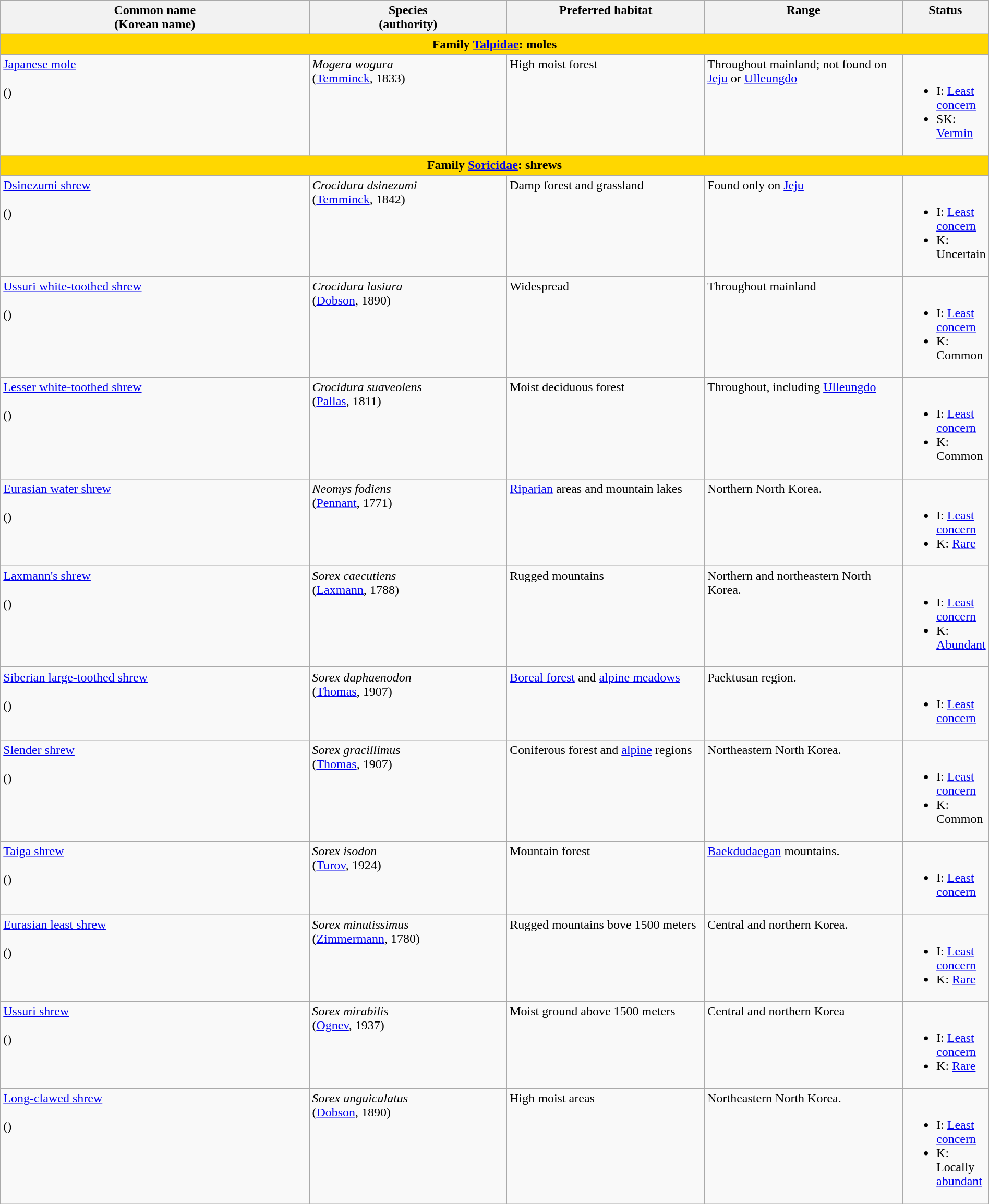<table width=100% class="wikitable" style="text-align:left;">
<tr valign="top">
<th>Common name<br>(Korean name)</th>
<th width="20%">Species<br>(authority)</th>
<th width="20%">Preferred habitat</th>
<th width="20%">Range</th>
<th width="15em">Status</th>
</tr>
<tr>
<td style="text-align:center;background:gold;" colspan=5><strong>Family <a href='#'>Talpidae</a>: moles</strong></td>
</tr>
<tr valign="top">
<td><a href='#'>Japanese mole</a><br>
<br>()</td>
<td><em>Mogera wogura</em><br>(<a href='#'>Temminck</a>, 1833)</td>
<td>High moist forest</td>
<td>Throughout mainland; not found on <a href='#'>Jeju</a> or <a href='#'>Ulleungdo</a></td>
<td><br><ul><li>I: <a href='#'>Least concern</a></li><li>SK: <a href='#'>Vermin</a></li></ul></td>
</tr>
<tr>
<td style="text-align:center;background:gold;" colspan=5><strong>Family <a href='#'>Soricidae</a>: shrews</strong></td>
</tr>
<tr valign="top">
<td><a href='#'>Dsinezumi shrew</a><br><br>()</td>
<td><em>Crocidura dsinezumi</em><br>(<a href='#'>Temminck</a>, 1842)</td>
<td>Damp forest and grassland</td>
<td>Found only on <a href='#'>Jeju</a></td>
<td><br><ul><li>I: <a href='#'>Least concern</a></li><li>K: Uncertain</li></ul></td>
</tr>
<tr valign="top">
<td><a href='#'>Ussuri white-toothed shrew</a><br><br>()</td>
<td><em>Crocidura lasiura</em><br>(<a href='#'>Dobson</a>, 1890)</td>
<td>Widespread</td>
<td>Throughout mainland</td>
<td><br><ul><li>I: <a href='#'>Least concern</a></li><li>K: Common</li></ul></td>
</tr>
<tr valign="top">
<td><a href='#'>Lesser white-toothed shrew</a><br>
<br>()</td>
<td><em>Crocidura suaveolens</em><br>(<a href='#'>Pallas</a>, 1811)</td>
<td>Moist deciduous forest</td>
<td>Throughout, including <a href='#'>Ulleungdo</a></td>
<td><br><ul><li>I: <a href='#'>Least concern</a></li><li>K: Common</li></ul></td>
</tr>
<tr valign="top">
<td><a href='#'>Eurasian water shrew</a><br>
<br>()</td>
<td><em>Neomys fodiens</em><br>(<a href='#'>Pennant</a>, 1771)</td>
<td><a href='#'>Riparian</a> areas and mountain lakes</td>
<td>Northern North Korea.</td>
<td><br><ul><li>I: <a href='#'>Least concern</a></li><li>K: <a href='#'>Rare</a></li></ul></td>
</tr>
<tr valign="top">
<td><a href='#'>Laxmann's shrew</a><br><br>()</td>
<td><em>Sorex caecutiens</em><br>(<a href='#'>Laxmann</a>, 1788)</td>
<td>Rugged mountains</td>
<td>Northern and northeastern North Korea.</td>
<td><br><ul><li>I: <a href='#'>Least concern</a></li><li>K: <a href='#'>Abundant</a></li></ul></td>
</tr>
<tr valign="top">
<td><a href='#'>Siberian large-toothed shrew</a><br><br>()</td>
<td><em>Sorex daphaenodon</em><br>(<a href='#'>Thomas</a>, 1907)</td>
<td><a href='#'>Boreal forest</a> and <a href='#'>alpine meadows</a></td>
<td>Paektusan region.</td>
<td><br><ul><li>I: <a href='#'>Least concern</a></li></ul></td>
</tr>
<tr valign="top">
<td><a href='#'>Slender shrew</a><br><br>()</td>
<td><em>Sorex gracillimus</em><br>(<a href='#'>Thomas</a>, 1907)</td>
<td>Coniferous forest and <a href='#'>alpine</a> regions</td>
<td>Northeastern North Korea.</td>
<td><br><ul><li>I: <a href='#'>Least concern</a></li><li>K: Common</li></ul></td>
</tr>
<tr valign="top">
<td><a href='#'>Taiga shrew</a><br><br>()</td>
<td><em>Sorex isodon</em><br>(<a href='#'>Turov</a>, 1924)</td>
<td>Mountain forest</td>
<td><a href='#'>Baekdudaegan</a> mountains.</td>
<td><br><ul><li>I: <a href='#'>Least concern</a></li></ul></td>
</tr>
<tr valign="top">
<td><a href='#'>Eurasian least shrew</a><br>
<br>()</td>
<td><em>Sorex minutissimus</em><br>(<a href='#'>Zimmermann</a>, 1780)</td>
<td>Rugged mountains bove 1500 meters</td>
<td>Central and northern Korea.</td>
<td><br><ul><li>I: <a href='#'>Least concern</a></li><li>K: <a href='#'>Rare</a></li></ul></td>
</tr>
<tr valign="top">
<td><a href='#'>Ussuri shrew</a><br><br>()</td>
<td><em>Sorex mirabilis</em><br>(<a href='#'>Ognev</a>, 1937)</td>
<td>Moist ground above 1500 meters</td>
<td>Central and northern Korea</td>
<td><br><ul><li>I: <a href='#'>Least concern</a></li><li>K: <a href='#'>Rare</a></li></ul></td>
</tr>
<tr valign="top">
<td><a href='#'>Long-clawed shrew</a><br>
<br>()</td>
<td><em>Sorex unguiculatus</em><br>(<a href='#'>Dobson</a>, 1890)</td>
<td>High moist areas</td>
<td>Northeastern North Korea.</td>
<td><br><ul><li>I: <a href='#'>Least concern</a></li><li>K: Locally <a href='#'>abundant</a></li></ul></td>
</tr>
</table>
